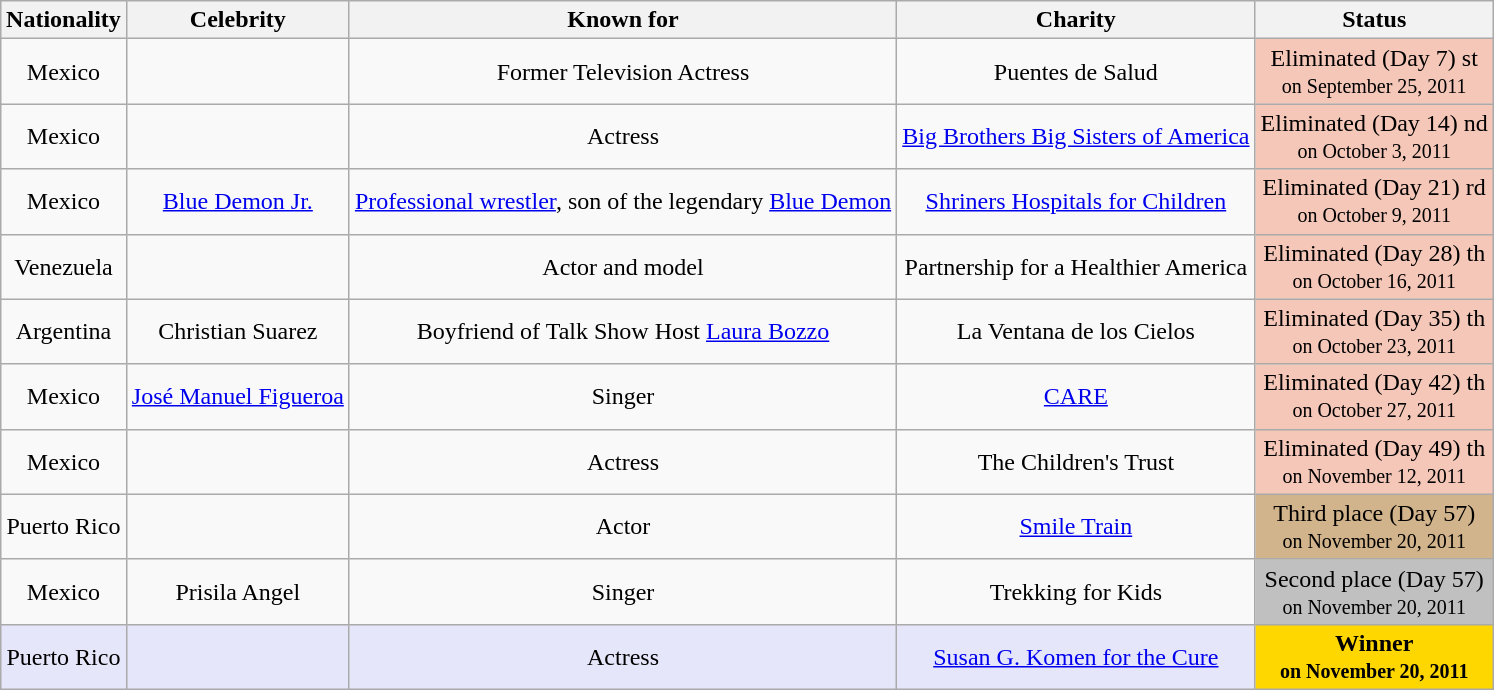<table class="wikitable sortable" style="text-align:center; margin:auto;" font-size:95%;">
<tr>
<th>Nationality</th>
<th>Celebrity</th>
<th>Known for</th>
<th>Charity</th>
<th>Status</th>
</tr>
<tr>
<td>Mexico</td>
<td></td>
<td>Former Television Actress</td>
<td>Puentes de Salud</td>
<td style="background:#f4c7b8;">Eliminated (Day 7) st<br><small>on September 25, 2011</small></td>
</tr>
<tr>
<td>Mexico</td>
<td></td>
<td>Actress</td>
<td><a href='#'>Big Brothers Big Sisters of America</a></td>
<td style="background:#f4c7b8;">Eliminated (Day 14) nd<br><small>on October 3, 2011</small></td>
</tr>
<tr>
<td>Mexico</td>
<td><a href='#'>Blue Demon Jr.</a></td>
<td><a href='#'>Professional wrestler</a>, son of the legendary <a href='#'>Blue Demon</a></td>
<td><a href='#'>Shriners Hospitals for Children</a></td>
<td style="background:#f4c7b8;">Eliminated (Day 21) rd<br><small>on October 9, 2011</small></td>
</tr>
<tr>
<td>Venezuela</td>
<td></td>
<td>Actor and model</td>
<td>Partnership for a Healthier America</td>
<td style="background:#f4c7b8;">Eliminated (Day 28) th<br><small>on October 16, 2011</small></td>
</tr>
<tr>
<td>Argentina</td>
<td>Christian Suarez</td>
<td>Boyfriend of Talk Show Host <a href='#'>Laura Bozzo</a></td>
<td>La Ventana de los Cielos</td>
<td style="background:#f4c7b8;">Eliminated (Day 35) th<br><small>on October 23, 2011</small></td>
</tr>
<tr>
<td>Mexico</td>
<td><a href='#'>José Manuel Figueroa</a></td>
<td>Singer</td>
<td><a href='#'>CARE</a></td>
<td style="background:#f4c7b8;">Eliminated (Day 42) th<br><small>on October 27, 2011</small></td>
</tr>
<tr>
<td>Mexico</td>
<td></td>
<td>Actress</td>
<td>The Children's Trust</td>
<td style="background:#f4c7b8;">Eliminated (Day 49) th<br><small>on November 12, 2011</small></td>
</tr>
<tr>
<td>Puerto Rico</td>
<td></td>
<td>Actor</td>
<td><a href='#'>Smile Train</a></td>
<td style="background:tan;">Third place (Day 57) <br><small>on November 20, 2011</small></td>
</tr>
<tr>
<td>Mexico</td>
<td>Prisila Angel</td>
<td>Singer</td>
<td>Trekking for Kids</td>
<td style="background:silver;">Second place (Day 57) <br><small>on November 20, 2011</small></td>
</tr>
<tr>
<td bgcolor="lavender">Puerto Rico</td>
<td bgcolor="lavender"></td>
<td bgcolor="lavender">Actress</td>
<td bgcolor="lavender"><a href='#'>Susan G. Komen for the Cure</a></td>
<td style="background:gold;"><strong>Winner<br><small>on November 20, 2011</small></strong></td>
</tr>
</table>
